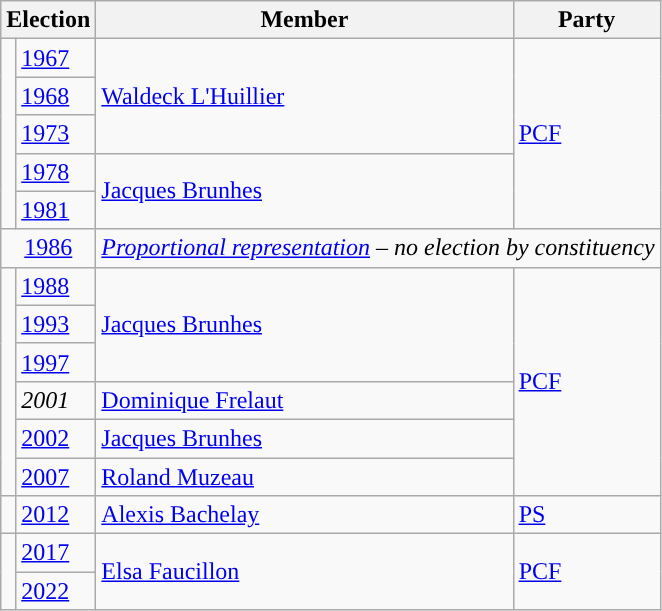<table class="wikitable">
<tr>
<th colspan="2">Election</th>
<th>Member</th>
<th>Party</th>
</tr>
<tr>
<td rowspan="5" style="color:inherit;background-color: "></td>
<td><a href='#'>1967</a></td>
<td rowspan="3"><a href='#'>Waldeck L'Huillier</a></td>
<td rowspan="5"><a href='#'>PCF</a></td>
</tr>
<tr>
<td><a href='#'>1968</a></td>
</tr>
<tr>
<td><a href='#'>1973</a></td>
</tr>
<tr>
<td><a href='#'>1978</a></td>
<td rowspan="2"><a href='#'>Jacques Brunhes</a></td>
</tr>
<tr>
<td><a href='#'>1981</a></td>
</tr>
<tr>
<td colspan="2" align="center"><a href='#'>1986</a></td>
<td colspan="2"><em><a href='#'>Proportional representation</a> – no election by constituency</em></td>
</tr>
<tr>
<td rowspan="6" style="color:inherit;background-color: "></td>
<td><a href='#'>1988</a></td>
<td rowspan="3"><a href='#'>Jacques Brunhes</a></td>
<td rowspan="6"><a href='#'>PCF</a></td>
</tr>
<tr>
<td><a href='#'>1993</a></td>
</tr>
<tr>
<td><a href='#'>1997</a></td>
</tr>
<tr>
<td><em>2001</em></td>
<td><a href='#'>Dominique Frelaut</a></td>
</tr>
<tr>
<td><a href='#'>2002</a></td>
<td><a href='#'>Jacques Brunhes</a></td>
</tr>
<tr>
<td><a href='#'>2007</a></td>
<td><a href='#'>Roland Muzeau</a></td>
</tr>
<tr>
<td style="color:inherit;background-color: "></td>
<td><a href='#'>2012</a></td>
<td><a href='#'>Alexis Bachelay</a></td>
<td><a href='#'>PS</a></td>
</tr>
<tr>
<td rowspan="2" style="color:inherit;background-color: "></td>
<td><a href='#'>2017</a></td>
<td rowspan="2"><a href='#'>Elsa Faucillon</a></td>
<td rowspan="2"><a href='#'>PCF</a></td>
</tr>
<tr>
<td><a href='#'>2022</a></td>
</tr>
</table>
